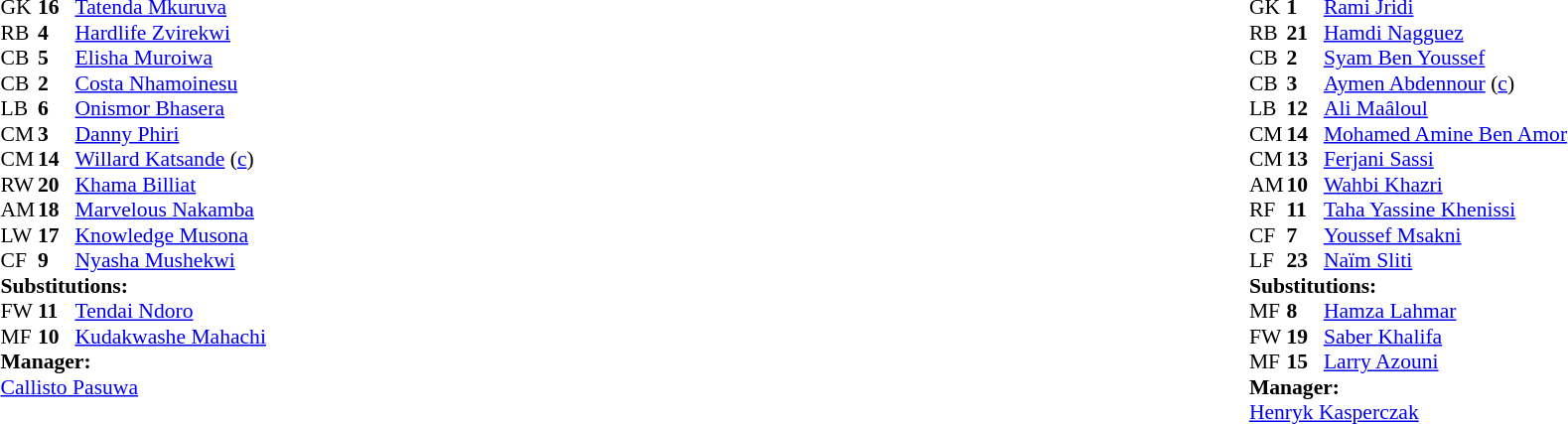<table width="100%">
<tr>
<td valign="top" width="40%"><br><table style="font-size:90%" cellspacing="0" cellpadding="0">
<tr>
<th width=25></th>
<th width=25></th>
</tr>
<tr>
<td>GK</td>
<td><strong>16</strong></td>
<td><a href='#'>Tatenda Mkuruva</a></td>
</tr>
<tr>
<td>RB</td>
<td><strong>4</strong></td>
<td><a href='#'>Hardlife Zvirekwi</a></td>
</tr>
<tr>
<td>CB</td>
<td><strong>5</strong></td>
<td><a href='#'>Elisha Muroiwa</a></td>
</tr>
<tr>
<td>CB</td>
<td><strong>2</strong></td>
<td><a href='#'>Costa Nhamoinesu</a></td>
<td></td>
</tr>
<tr>
<td>LB</td>
<td><strong>6</strong></td>
<td><a href='#'>Onismor Bhasera</a></td>
</tr>
<tr>
<td>CM</td>
<td><strong>3</strong></td>
<td><a href='#'>Danny Phiri</a></td>
<td></td>
<td></td>
</tr>
<tr>
<td>CM</td>
<td><strong>14</strong></td>
<td><a href='#'>Willard Katsande</a> (<a href='#'>c</a>)</td>
</tr>
<tr>
<td>RW</td>
<td><strong>20</strong></td>
<td><a href='#'>Khama Billiat</a></td>
</tr>
<tr>
<td>AM</td>
<td><strong>18</strong></td>
<td><a href='#'>Marvelous Nakamba</a></td>
</tr>
<tr>
<td>LW</td>
<td><strong>17</strong></td>
<td><a href='#'>Knowledge Musona</a></td>
<td></td>
<td></td>
</tr>
<tr>
<td>CF</td>
<td><strong>9</strong></td>
<td><a href='#'>Nyasha Mushekwi</a></td>
</tr>
<tr>
<td colspan=3><strong>Substitutions:</strong></td>
</tr>
<tr>
<td>FW</td>
<td><strong>11</strong></td>
<td><a href='#'>Tendai Ndoro</a></td>
<td></td>
<td></td>
</tr>
<tr>
<td>MF</td>
<td><strong>10</strong></td>
<td><a href='#'>Kudakwashe Mahachi</a></td>
<td></td>
<td></td>
</tr>
<tr>
<td colspan=3><strong>Manager:</strong></td>
</tr>
<tr>
<td colspan=3><a href='#'>Callisto Pasuwa</a></td>
</tr>
</table>
</td>
<td valign="top"></td>
<td valign="top" width="50%"><br><table style="font-size:90%; margin:auto" cellspacing="0" cellpadding="0">
<tr>
<th width=25></th>
<th width=25></th>
</tr>
<tr>
<td>GK</td>
<td><strong>1</strong></td>
<td><a href='#'>Rami Jridi</a></td>
</tr>
<tr>
<td>RB</td>
<td><strong>21</strong></td>
<td><a href='#'>Hamdi Nagguez</a></td>
<td></td>
</tr>
<tr>
<td>CB</td>
<td><strong>2</strong></td>
<td><a href='#'>Syam Ben Youssef</a></td>
</tr>
<tr>
<td>CB</td>
<td><strong>3</strong></td>
<td><a href='#'>Aymen Abdennour</a> (<a href='#'>c</a>)</td>
</tr>
<tr>
<td>LB</td>
<td><strong>12</strong></td>
<td><a href='#'>Ali Maâloul</a></td>
</tr>
<tr>
<td>CM</td>
<td><strong>14</strong></td>
<td><a href='#'>Mohamed Amine Ben Amor</a></td>
<td></td>
</tr>
<tr>
<td>CM</td>
<td><strong>13</strong></td>
<td><a href='#'>Ferjani Sassi</a></td>
</tr>
<tr>
<td>AM</td>
<td><strong>10</strong></td>
<td><a href='#'>Wahbi Khazri</a></td>
<td></td>
<td></td>
</tr>
<tr>
<td>RF</td>
<td><strong>11</strong></td>
<td><a href='#'>Taha Yassine Khenissi</a></td>
</tr>
<tr>
<td>CF</td>
<td><strong>7</strong></td>
<td><a href='#'>Youssef Msakni</a></td>
<td></td>
<td></td>
</tr>
<tr>
<td>LF</td>
<td><strong>23</strong></td>
<td><a href='#'>Naïm Sliti</a></td>
<td></td>
<td></td>
</tr>
<tr>
<td colspan=3><strong>Substitutions:</strong></td>
</tr>
<tr>
<td>MF</td>
<td><strong>8</strong></td>
<td><a href='#'>Hamza Lahmar</a></td>
<td></td>
<td></td>
</tr>
<tr>
<td>FW</td>
<td><strong>19</strong></td>
<td><a href='#'>Saber Khalifa</a></td>
<td></td>
<td></td>
</tr>
<tr>
<td>MF</td>
<td><strong>15</strong></td>
<td><a href='#'>Larry Azouni</a></td>
<td></td>
<td></td>
</tr>
<tr>
<td colspan=3><strong>Manager:</strong></td>
</tr>
<tr>
<td colspan=3> <a href='#'>Henryk Kasperczak</a></td>
</tr>
</table>
</td>
</tr>
</table>
